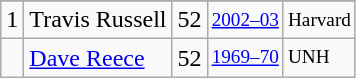<table class="wikitable">
<tr>
</tr>
<tr>
<td>1</td>
<td>Travis Russell</td>
<td>52</td>
<td style="font-size:80%;"><a href='#'>2002–03</a></td>
<td style="font-size:80%;">Harvard</td>
</tr>
<tr>
<td></td>
<td><a href='#'>Dave Reece</a></td>
<td>52</td>
<td style="font-size:80%;"><a href='#'>1969–70</a></td>
<td style="font-size:80%;">UNH</td>
</tr>
</table>
